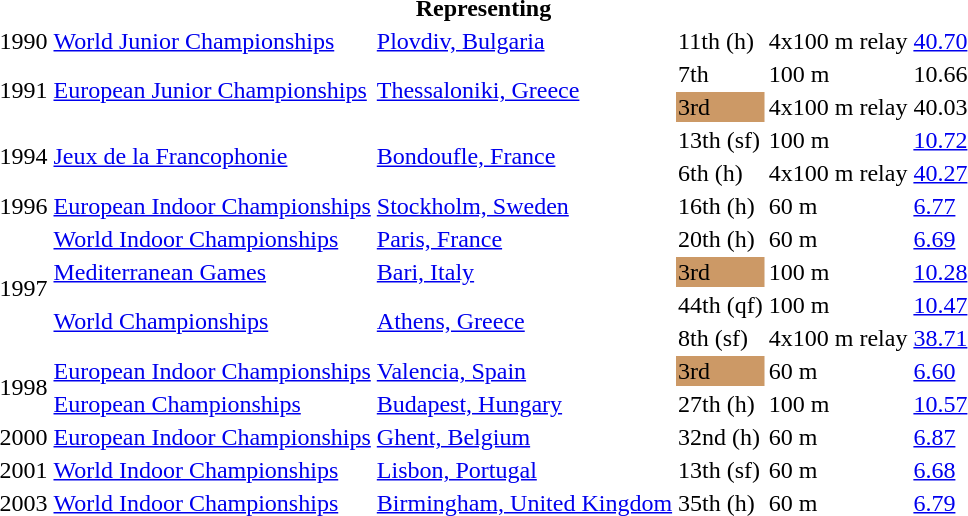<table>
<tr>
<th colspan="6">Representing </th>
</tr>
<tr>
<td>1990</td>
<td><a href='#'>World Junior Championships</a></td>
<td><a href='#'>Plovdiv, Bulgaria</a></td>
<td>11th (h)</td>
<td>4x100 m relay</td>
<td><a href='#'>40.70</a></td>
</tr>
<tr>
<td rowspan=2>1991</td>
<td rowspan=2><a href='#'>European Junior Championships</a></td>
<td rowspan=2><a href='#'>Thessaloniki, Greece</a></td>
<td>7th</td>
<td>100 m</td>
<td>10.66</td>
</tr>
<tr>
<td bgcolor=cc9966>3rd</td>
<td>4x100 m relay</td>
<td>40.03</td>
</tr>
<tr>
<td rowspan=2>1994</td>
<td rowspan=2><a href='#'>Jeux de la Francophonie</a></td>
<td rowspan=2><a href='#'>Bondoufle, France</a></td>
<td>13th (sf)</td>
<td>100 m</td>
<td><a href='#'>10.72</a></td>
</tr>
<tr>
<td>6th (h)</td>
<td>4x100 m relay</td>
<td><a href='#'>40.27</a></td>
</tr>
<tr>
<td>1996</td>
<td><a href='#'>European Indoor Championships</a></td>
<td><a href='#'>Stockholm, Sweden</a></td>
<td>16th (h)</td>
<td>60 m</td>
<td><a href='#'>6.77</a></td>
</tr>
<tr>
<td rowspan=4>1997</td>
<td><a href='#'>World Indoor Championships</a></td>
<td><a href='#'>Paris, France</a></td>
<td>20th (h)</td>
<td>60 m</td>
<td><a href='#'>6.69</a></td>
</tr>
<tr>
<td><a href='#'>Mediterranean Games</a></td>
<td><a href='#'>Bari, Italy</a></td>
<td bgcolor=cc9966>3rd</td>
<td>100 m</td>
<td><a href='#'>10.28</a></td>
</tr>
<tr>
<td rowspan=2><a href='#'>World Championships</a></td>
<td rowspan=2><a href='#'>Athens, Greece</a></td>
<td>44th (qf)</td>
<td>100 m</td>
<td><a href='#'>10.47</a></td>
</tr>
<tr>
<td>8th (sf)</td>
<td>4x100 m relay</td>
<td><a href='#'>38.71</a></td>
</tr>
<tr>
<td rowspan=2>1998</td>
<td><a href='#'>European Indoor Championships</a></td>
<td><a href='#'>Valencia, Spain</a></td>
<td bgcolor=cc9966>3rd</td>
<td>60 m</td>
<td><a href='#'>6.60</a></td>
</tr>
<tr>
<td><a href='#'>European Championships</a></td>
<td><a href='#'>Budapest, Hungary</a></td>
<td>27th (h)</td>
<td>100 m</td>
<td><a href='#'>10.57</a></td>
</tr>
<tr>
<td>2000</td>
<td><a href='#'>European Indoor Championships</a></td>
<td><a href='#'>Ghent, Belgium</a></td>
<td>32nd (h)</td>
<td>60 m</td>
<td><a href='#'>6.87</a></td>
</tr>
<tr>
<td>2001</td>
<td><a href='#'>World Indoor Championships</a></td>
<td><a href='#'>Lisbon, Portugal</a></td>
<td>13th (sf)</td>
<td>60 m</td>
<td><a href='#'>6.68</a></td>
</tr>
<tr>
<td>2003</td>
<td><a href='#'>World Indoor Championships</a></td>
<td><a href='#'>Birmingham, United Kingdom</a></td>
<td>35th (h)</td>
<td>60 m</td>
<td><a href='#'>6.79</a></td>
</tr>
</table>
